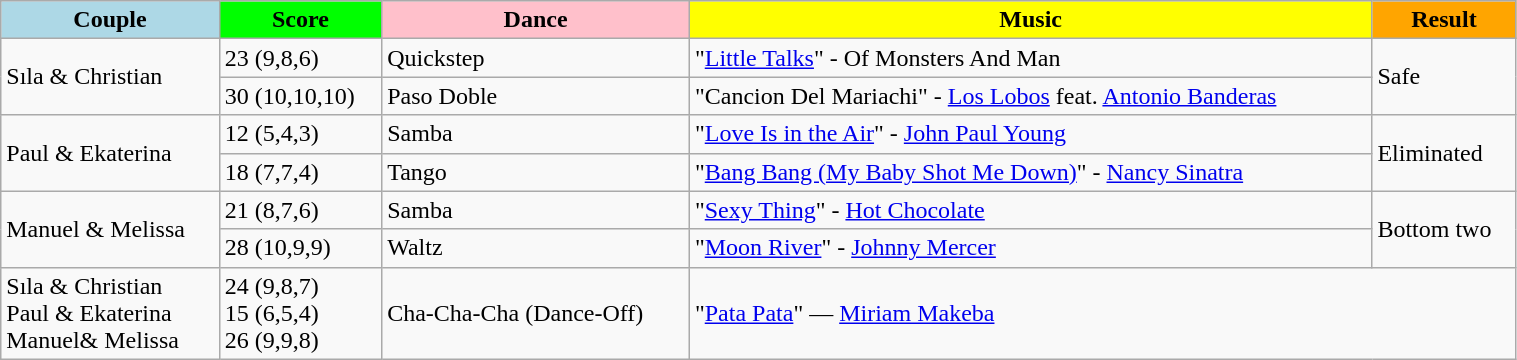<table class="wikitable" style="width:80%;">
<tr>
<th style="background:lightblue;">Couple</th>
<th style="background:lime;">Score</th>
<th style="background:pink;">Dance</th>
<th style="background:yellow;">Music</th>
<th style="background:orange;">Result</th>
</tr>
<tr>
<td rowspan=2>Sıla & Christian</td>
<td>23 (9,8,6)</td>
<td>Quickstep</td>
<td>"<a href='#'>Little Talks</a>" - Of Monsters And Man</td>
<td rowspan=2>Safe</td>
</tr>
<tr>
<td>30 (10,10,10)</td>
<td>Paso Doble</td>
<td>"Cancion Del Mariachi" - <a href='#'>Los Lobos</a> feat. <a href='#'>Antonio Banderas</a></td>
</tr>
<tr>
<td rowspan=2>Paul & Ekaterina</td>
<td>12 (5,4,3)</td>
<td>Samba</td>
<td>"<a href='#'>Love Is in the Air</a>" - <a href='#'>John Paul Young</a></td>
<td rowspan=2>Eliminated</td>
</tr>
<tr>
<td>18 (7,7,4)</td>
<td>Tango</td>
<td>"<a href='#'>Bang Bang (My Baby Shot Me Down)</a>" - <a href='#'>Nancy Sinatra</a></td>
</tr>
<tr>
<td rowspan=2>Manuel & Melissa</td>
<td>21 (8,7,6)</td>
<td>Samba</td>
<td>"<a href='#'>Sexy Thing</a>" - <a href='#'>Hot Chocolate</a></td>
<td rowspan=2>Bottom two</td>
</tr>
<tr>
<td>28 (10,9,9)</td>
<td>Waltz</td>
<td>"<a href='#'>Moon River</a>" - <a href='#'>Johnny Mercer</a></td>
</tr>
<tr>
<td>Sıla & Christian <br> Paul & Ekaterina <br> Manuel& Melissa</td>
<td>24 (9,8,7)<br>15 (6,5,4)<br>26 (9,9,8)</td>
<td>Cha-Cha-Cha (Dance-Off)</td>
<td colspan=2>"<a href='#'>Pata Pata</a>" — <a href='#'>Miriam Makeba</a></td>
</tr>
</table>
